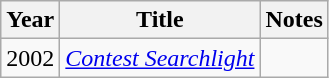<table class="wikitable">
<tr>
<th>Year</th>
<th>Title</th>
<th>Notes</th>
</tr>
<tr>
<td>2002</td>
<td><em><a href='#'>Contest Searchlight</a></em></td>
<td></td>
</tr>
</table>
